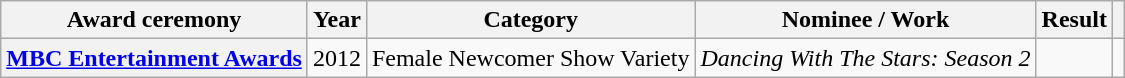<table class="wikitable plainrowheaders">
<tr>
<th scope="col">Award ceremony</th>
<th scope="col">Year</th>
<th scope="col">Category</th>
<th scope="col">Nominee / Work</th>
<th scope="col">Result</th>
<th scope="col"></th>
</tr>
<tr>
<th scope="row"><a href='#'>MBC Entertainment Awards</a></th>
<td style="text-align:center">2012</td>
<td>Female Newcomer Show Variety</td>
<td><em>Dancing With The Stars: Season 2</em></td>
<td></td>
<td style="text-align:center"></td>
</tr>
</table>
